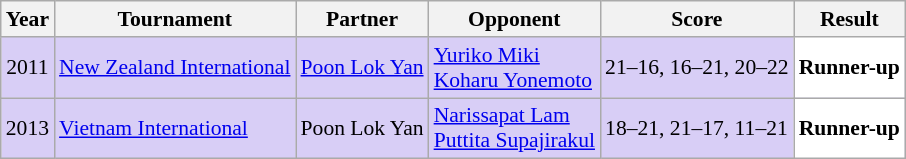<table class="sortable wikitable" style="font-size: 90%;">
<tr>
<th>Year</th>
<th>Tournament</th>
<th>Partner</th>
<th>Opponent</th>
<th>Score</th>
<th>Result</th>
</tr>
<tr style="background:#D8CEF6">
<td align="center">2011</td>
<td align="left"><a href='#'>New Zealand International</a></td>
<td align="left"> <a href='#'>Poon Lok Yan</a></td>
<td align="left"> <a href='#'>Yuriko Miki</a><br> <a href='#'>Koharu Yonemoto</a></td>
<td align="left">21–16, 16–21, 20–22</td>
<td style="text-align:left; background:white"> <strong>Runner-up</strong></td>
</tr>
<tr style="background:#D8CEF6">
<td align="center">2013</td>
<td align="left"><a href='#'>Vietnam International</a></td>
<td align="left"> Poon Lok Yan</td>
<td align="left"> <a href='#'>Narissapat Lam</a><br> <a href='#'>Puttita Supajirakul</a></td>
<td align="left">18–21, 21–17, 11–21</td>
<td style="text-align:left; background:white"> <strong>Runner-up</strong></td>
</tr>
</table>
